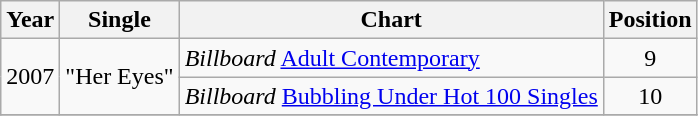<table class="wikitable">
<tr>
<th>Year</th>
<th>Single</th>
<th>Chart</th>
<th>Position</th>
</tr>
<tr>
<td rowspan="2">2007</td>
<td rowspan="2">"Her Eyes"</td>
<td><em>Billboard</em> <a href='#'>Adult Contemporary</a></td>
<td align="center">9</td>
</tr>
<tr>
<td><em>Billboard</em> <a href='#'>Bubbling Under Hot 100 Singles</a></td>
<td align="center">10</td>
</tr>
<tr>
</tr>
</table>
